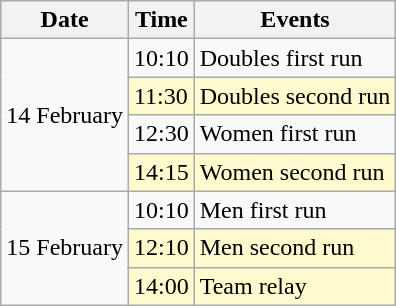<table class="wikitable" border="1">
<tr>
<th>Date</th>
<th>Time</th>
<th>Events</th>
</tr>
<tr>
<td rowspan=4>14 February</td>
<td>10:10</td>
<td>Doubles first run</td>
</tr>
<tr bgcolor=lemonchiffon>
<td>11:30</td>
<td>Doubles second run</td>
</tr>
<tr>
<td>12:30</td>
<td>Women first run</td>
</tr>
<tr bgcolor=lemonchiffon>
<td>14:15</td>
<td>Women second run</td>
</tr>
<tr>
<td rowspan=3>15 February</td>
<td>10:10</td>
<td>Men first run</td>
</tr>
<tr bgcolor=lemonchiffon>
<td>12:10</td>
<td>Men second run</td>
</tr>
<tr bgcolor=lemonchiffon>
<td>14:00</td>
<td>Team relay</td>
</tr>
</table>
